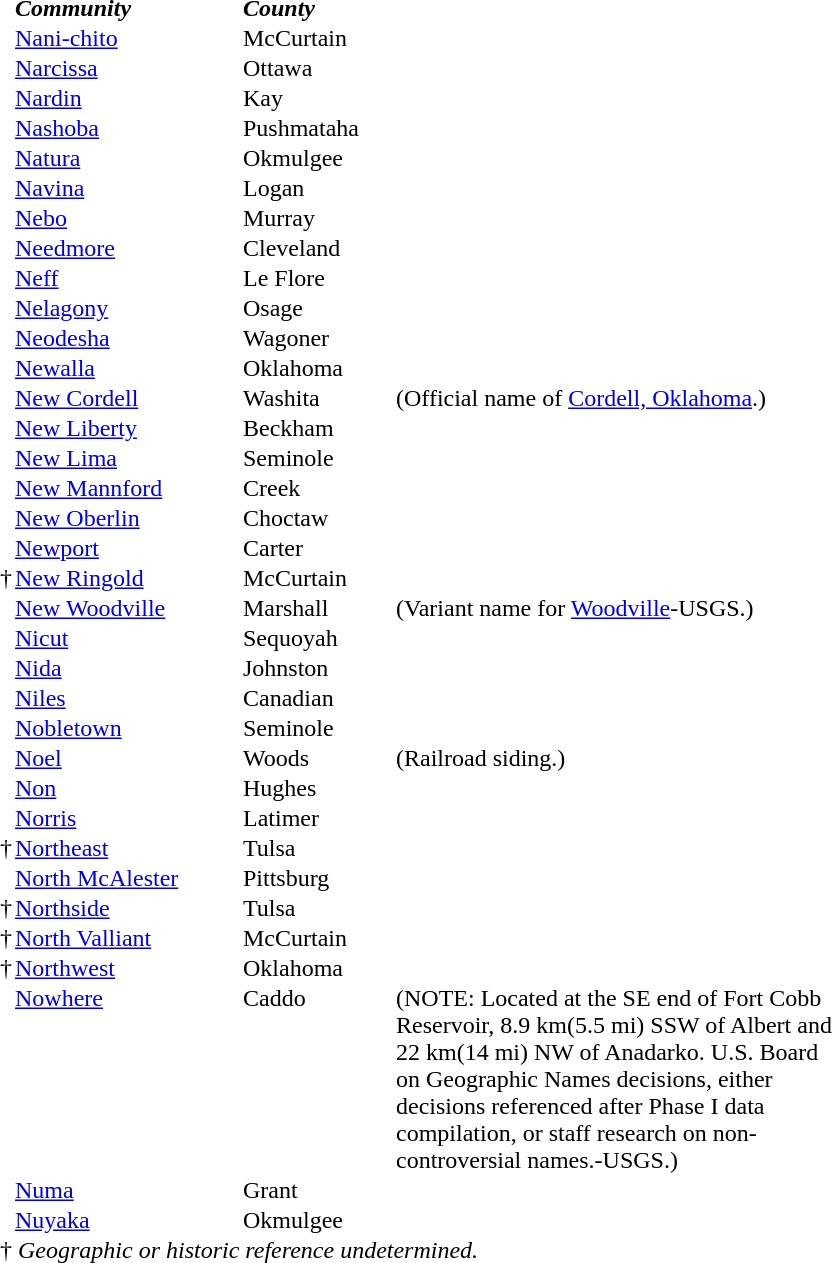<table border="0" cellpadding="0">
<tr>
<td></td>
<td width="150px"><strong><em>Community</em></strong></td>
<td width="100px"><strong><em>County</em></strong></td>
<td width="300px"></td>
</tr>
<tr>
<td></td>
<td><a href='#'>Nani-chito</a></td>
<td>McCurtain</td>
<td></td>
</tr>
<tr>
<td></td>
<td><a href='#'>Narcissa</a></td>
<td>Ottawa</td>
<td></td>
</tr>
<tr>
<td></td>
<td><a href='#'>Nardin</a></td>
<td>Kay</td>
<td></td>
</tr>
<tr>
<td></td>
<td><a href='#'>Nashoba</a></td>
<td>Pushmataha</td>
<td></td>
</tr>
<tr>
<td></td>
<td><a href='#'>Natura</a></td>
<td>Okmulgee</td>
<td></td>
</tr>
<tr>
<td></td>
<td><a href='#'>Navina</a></td>
<td>Logan</td>
<td></td>
</tr>
<tr>
<td></td>
<td><a href='#'>Nebo</a></td>
<td>Murray</td>
<td></td>
</tr>
<tr>
<td></td>
<td><a href='#'>Needmore</a></td>
<td>Cleveland</td>
<td></td>
</tr>
<tr>
<td></td>
<td><a href='#'>Neff</a></td>
<td>Le Flore</td>
<td></td>
</tr>
<tr>
<td></td>
<td><a href='#'>Nelagony</a></td>
<td>Osage</td>
<td></td>
</tr>
<tr>
<td></td>
<td><a href='#'>Neodesha</a></td>
<td>Wagoner</td>
<td></td>
</tr>
<tr>
<td></td>
<td><a href='#'>Newalla</a></td>
<td>Oklahoma</td>
<td></td>
</tr>
<tr valign="top">
<td></td>
<td><a href='#'>New Cordell</a></td>
<td>Washita</td>
<td>(Official name of <a href='#'>Cordell, Oklahoma</a>.)</td>
</tr>
<tr>
<td></td>
<td><a href='#'>New Liberty</a></td>
<td>Beckham</td>
<td></td>
</tr>
<tr>
<td></td>
<td><a href='#'>New Lima</a></td>
<td>Seminole</td>
<td></td>
</tr>
<tr>
<td></td>
<td><a href='#'>New Mannford</a></td>
<td>Creek</td>
<td></td>
</tr>
<tr>
<td></td>
<td><a href='#'>New Oberlin</a></td>
<td>Choctaw</td>
<td></td>
</tr>
<tr>
<td></td>
<td><a href='#'>Newport</a></td>
<td>Carter</td>
<td></td>
</tr>
<tr>
<td>†</td>
<td><a href='#'>New Ringold</a></td>
<td>McCurtain</td>
<td></td>
</tr>
<tr valign="top">
<td></td>
<td><a href='#'>New Woodville</a></td>
<td>Marshall</td>
<td>(Variant name for <a href='#'>Woodville</a>-USGS.)</td>
</tr>
<tr>
<td></td>
<td><a href='#'>Nicut</a></td>
<td>Sequoyah</td>
<td></td>
</tr>
<tr>
<td></td>
<td><a href='#'>Nida</a></td>
<td>Johnston</td>
<td></td>
</tr>
<tr>
<td></td>
<td><a href='#'>Niles</a></td>
<td>Canadian</td>
<td></td>
</tr>
<tr>
<td></td>
<td><a href='#'>Nobletown</a></td>
<td>Seminole</td>
<td></td>
</tr>
<tr>
<td></td>
<td><a href='#'>Noel</a></td>
<td>Woods</td>
<td>(Railroad siding.)</td>
</tr>
<tr>
<td></td>
<td><a href='#'>Non</a></td>
<td>Hughes</td>
<td></td>
</tr>
<tr>
<td></td>
<td><a href='#'>Norris</a></td>
<td>Latimer</td>
<td></td>
</tr>
<tr>
<td>†</td>
<td><a href='#'>Northeast</a></td>
<td>Tulsa</td>
<td></td>
</tr>
<tr>
<td></td>
<td><a href='#'>North McAlester</a></td>
<td>Pittsburg</td>
<td></td>
</tr>
<tr>
<td>†</td>
<td><a href='#'>Northside</a></td>
<td>Tulsa</td>
<td></td>
</tr>
<tr>
<td>†</td>
<td><a href='#'>North Valliant</a></td>
<td>McCurtain</td>
<td></td>
</tr>
<tr>
<td>†</td>
<td><a href='#'>Northwest</a></td>
<td>Oklahoma</td>
<td></td>
</tr>
<tr valign="top">
<td></td>
<td><a href='#'>Nowhere</a></td>
<td>Caddo</td>
<td>(NOTE: Located at the SE end of Fort Cobb Reservoir, 8.9 km(5.5 mi) SSW of Albert and 22 km(14 mi) NW of Anadarko. U.S. Board on Geographic Names decisions, either decisions referenced after Phase I data compilation, or staff research on non-controversial names.-USGS.)</td>
</tr>
<tr>
<td></td>
<td><a href='#'>Numa</a></td>
<td>Grant</td>
<td></td>
</tr>
<tr>
<td></td>
<td><a href='#'>Nuyaka</a></td>
<td>Okmulgee</td>
<td></td>
</tr>
<tr>
<td colspan="4">† <em>Geographic or historic reference undetermined.</em></td>
</tr>
</table>
